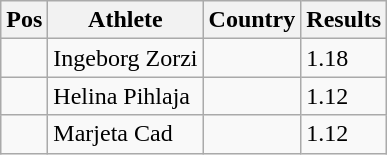<table class="wikitable">
<tr>
<th>Pos</th>
<th>Athlete</th>
<th>Country</th>
<th>Results</th>
</tr>
<tr>
<td align="center"></td>
<td>Ingeborg Zorzi</td>
<td></td>
<td>1.18</td>
</tr>
<tr>
<td align="center"></td>
<td>Helina Pihlaja</td>
<td></td>
<td>1.12</td>
</tr>
<tr>
<td align="center"></td>
<td>Marjeta Cad</td>
<td></td>
<td>1.12</td>
</tr>
</table>
